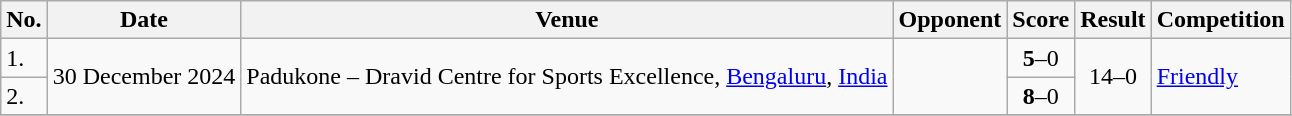<table class="wikitable">
<tr>
<th>No.</th>
<th>Date</th>
<th>Venue</th>
<th>Opponent</th>
<th>Score</th>
<th>Result</th>
<th>Competition</th>
</tr>
<tr>
<td>1.</td>
<td rowspan=2>30 December 2024</td>
<td rowspan=2>Padukone – Dravid Centre for Sports Excellence, <a href='#'>Bengaluru</a>, <a href='#'>India</a></td>
<td rowspan=2></td>
<td align=center><strong>5</strong>–0</td>
<td rowspan=2 align=center>14–0</td>
<td rowspan=2><a href='#'>Friendly</a></td>
</tr>
<tr>
<td>2.</td>
<td align=center><strong>8</strong>–0</td>
</tr>
<tr>
</tr>
</table>
